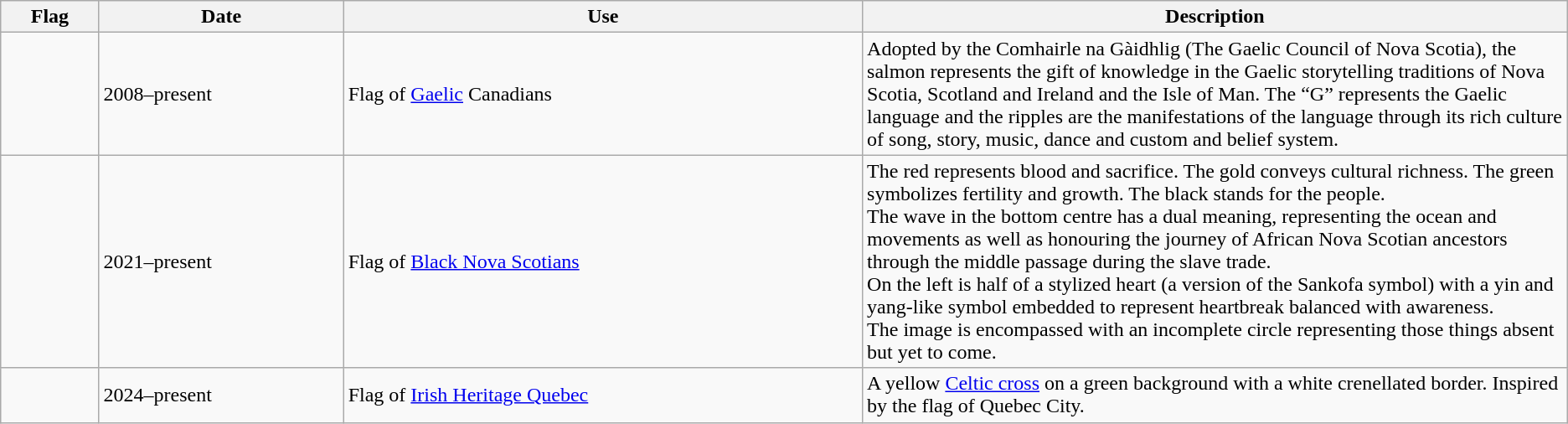<table class="wikitable">
<tr>
<th scope="col">Flag</th>
<th scope="col">Date</th>
<th scope="col">Use</th>
<th scope="col" style="width: 45%;">Description</th>
</tr>
<tr>
<td></td>
<td>2008–present</td>
<td>Flag of <a href='#'>Gaelic</a> Canadians</td>
<td>Adopted by the Comhairle na Gàidhlig (The Gaelic Council of Nova Scotia), the salmon represents the gift of knowledge in the Gaelic storytelling traditions of Nova Scotia, Scotland and Ireland and the Isle of Man. The “G” represents the Gaelic language and the ripples are the manifestations of the language through its rich culture of song, story, music, dance and custom and belief system.</td>
</tr>
<tr>
<td></td>
<td>2021–present</td>
<td>Flag of <a href='#'>Black Nova Scotians</a></td>
<td>The red represents blood and sacrifice. The gold conveys cultural richness. The green symbolizes fertility and growth. The black stands for the people.<br>The wave in the bottom centre has a dual meaning, representing the ocean and movements as well as honouring the journey of African Nova Scotian ancestors through the middle passage during the
slave trade.<br>On the left is half of a stylized heart (a version of the Sankofa symbol) with a yin and yang-like symbol embedded to represent heartbreak balanced with awareness.<br>The image is encompassed with an incomplete circle representing those
things absent but yet to come.</td>
</tr>
<tr>
<td></td>
<td>2024–present</td>
<td>Flag of <a href='#'>Irish Heritage Quebec</a></td>
<td>A yellow <a href='#'>Celtic cross</a> on a green background with a white crenellated border. Inspired by the flag of Quebec City.</td>
</tr>
</table>
